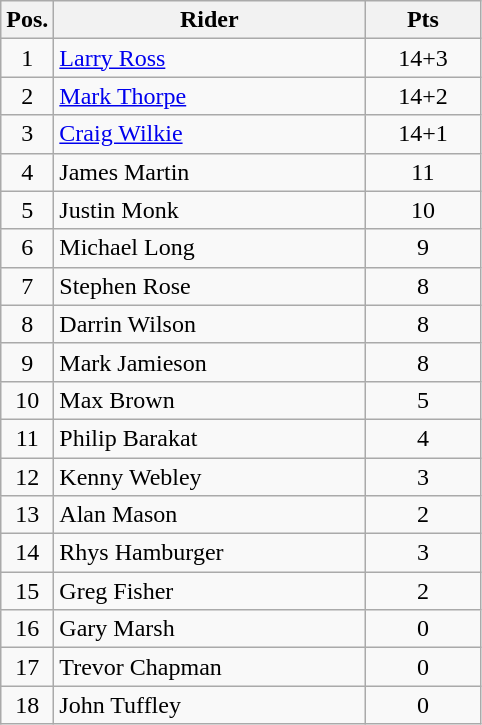<table class=wikitable>
<tr>
<th width=25px>Pos.</th>
<th width=200px>Rider</th>
<th width=70px>Pts</th>
</tr>
<tr align=center >
<td>1</td>
<td align=left><a href='#'>Larry Ross</a></td>
<td>14+3</td>
</tr>
<tr align=center >
<td>2</td>
<td align=left><a href='#'>Mark Thorpe</a></td>
<td>14+2</td>
</tr>
<tr align=center>
<td>3</td>
<td align=left><a href='#'>Craig Wilkie</a></td>
<td>14+1</td>
</tr>
<tr align=center>
<td>4</td>
<td align=left>James Martin</td>
<td>11</td>
</tr>
<tr align=center>
<td>5</td>
<td align=left>Justin Monk</td>
<td>10</td>
</tr>
<tr align=center>
<td>6</td>
<td align=left>Michael Long</td>
<td>9</td>
</tr>
<tr align=center>
<td>7</td>
<td align=left>Stephen Rose</td>
<td>8</td>
</tr>
<tr align=center>
<td>8</td>
<td align=left>Darrin Wilson</td>
<td>8</td>
</tr>
<tr align=center>
<td>9</td>
<td align=left>Mark Jamieson</td>
<td>8</td>
</tr>
<tr align=center>
<td>10</td>
<td align=left>Max Brown</td>
<td>5</td>
</tr>
<tr align=center>
<td>11</td>
<td align=left>Philip Barakat</td>
<td>4</td>
</tr>
<tr align=center>
<td>12</td>
<td align=left>Kenny Webley</td>
<td>3</td>
</tr>
<tr align=center>
<td>13</td>
<td align=left>Alan Mason</td>
<td>2</td>
</tr>
<tr align=center>
<td>14</td>
<td align=left>Rhys Hamburger</td>
<td>3</td>
</tr>
<tr align=center>
<td>15</td>
<td align=left>Greg Fisher</td>
<td>2</td>
</tr>
<tr align=center>
<td>16</td>
<td align=left>Gary Marsh</td>
<td>0</td>
</tr>
<tr align=center>
<td>17</td>
<td align=left>Trevor Chapman</td>
<td>0</td>
</tr>
<tr align=center>
<td>18</td>
<td align=left>John Tuffley</td>
<td>0</td>
</tr>
</table>
